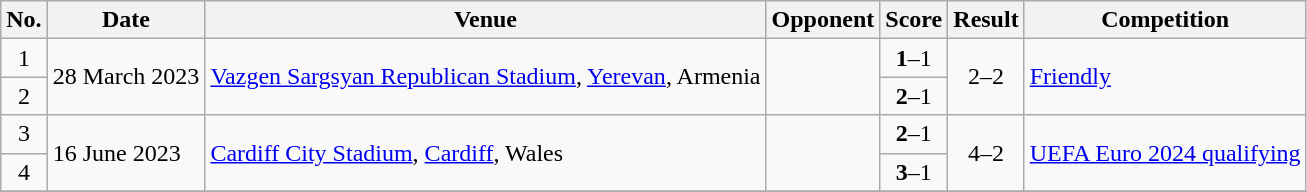<table class="wikitable sortable">
<tr>
<th scope="col">No.</th>
<th scope="col">Date</th>
<th scope="col">Venue</th>
<th scope="col">Opponent</th>
<th scope="col">Score</th>
<th scope="col">Result</th>
<th scope="col">Competition</th>
</tr>
<tr>
<td style="text-align:center">1</td>
<td rowspan="2">28 March 2023</td>
<td rowspan="2"><a href='#'>Vazgen Sargsyan Republican Stadium</a>, <a href='#'>Yerevan</a>, Armenia</td>
<td rowspan="2"></td>
<td style="text-align:center"><strong>1</strong>–1</td>
<td rowspan="2" style="text-align:center">2–2</td>
<td rowspan="2"><a href='#'>Friendly</a></td>
</tr>
<tr>
<td style="text-align:center">2</td>
<td style="text-align:center"><strong>2</strong>–1</td>
</tr>
<tr>
<td style="text-align:center">3</td>
<td rowspan="2">16 June 2023</td>
<td rowspan="2"><a href='#'>Cardiff City Stadium</a>, <a href='#'>Cardiff</a>, Wales</td>
<td rowspan="2"></td>
<td style="text-align:center"><strong>2</strong>–1</td>
<td rowspan="2"  align=center>4–2</td>
<td rowspan="2"><a href='#'>UEFA Euro 2024 qualifying</a></td>
</tr>
<tr>
<td style="text-align:center">4</td>
<td style="text-align:center"><strong>3</strong>–1</td>
</tr>
<tr>
</tr>
</table>
